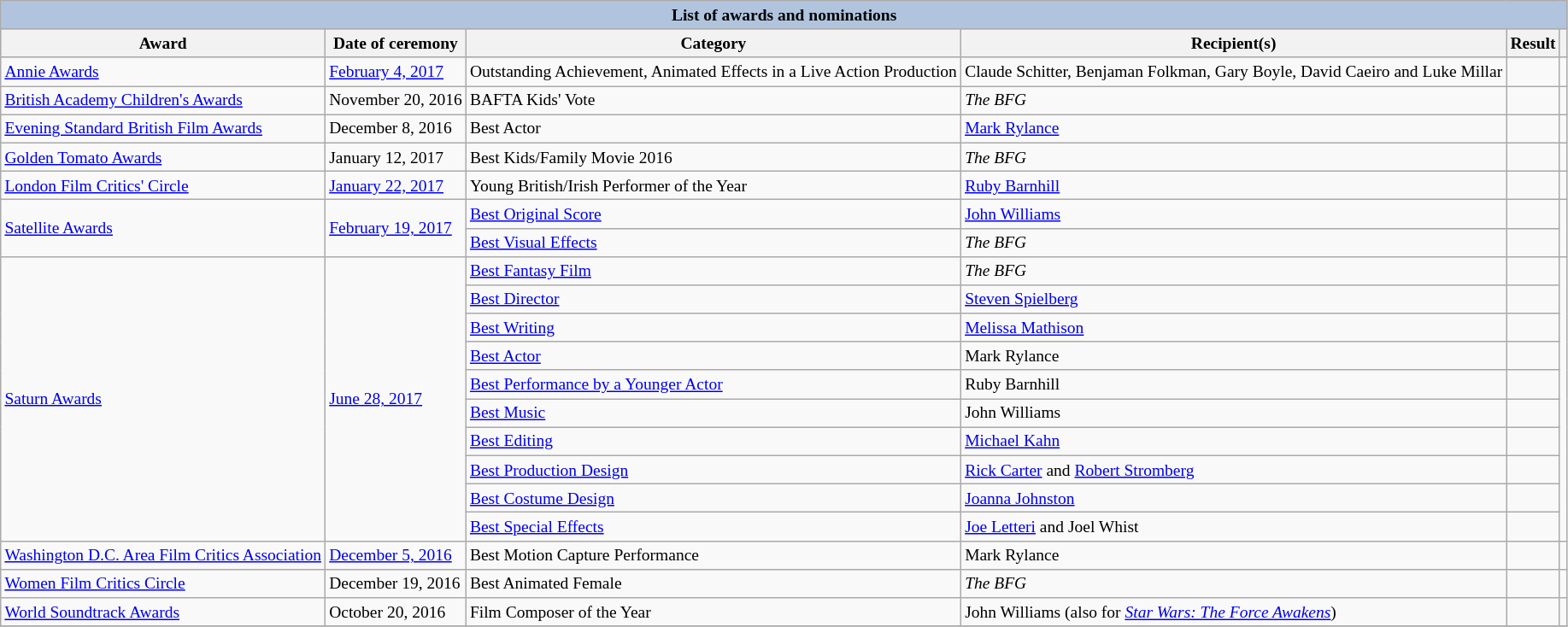<table class="wikitable sortable" style="font-size:small;">
<tr style="background:#ccc; text-align:center;">
<th colspan="6" style="background: LightSteelBlue;">List of awards and nominations</th>
</tr>
<tr style="background:#ccc; text-align:center;">
<th>Award</th>
<th>Date of ceremony</th>
<th>Category</th>
<th>Recipient(s)</th>
<th>Result</th>
<th class="unsortable"></th>
</tr>
<tr>
<td><a href='#'>Annie Awards</a></td>
<td><a href='#'>February 4, 2017</a></td>
<td>Outstanding Achievement, Animated Effects in a Live Action Production</td>
<td>Claude Schitter, Benjaman Folkman, Gary Boyle, David Caeiro and Luke Millar</td>
<td></td>
<td></td>
</tr>
<tr>
<td><a href='#'>British Academy Children's Awards</a></td>
<td>November 20, 2016</td>
<td>BAFTA Kids' Vote</td>
<td><em>The BFG</em></td>
<td></td>
<td><br></td>
</tr>
<tr>
<td><a href='#'>Evening Standard British Film Awards</a></td>
<td>December 8, 2016</td>
<td>Best Actor</td>
<td><a href='#'>Mark Rylance</a></td>
<td></td>
<td></td>
</tr>
<tr>
<td><a href='#'>Golden Tomato Awards</a></td>
<td>January 12, 2017</td>
<td>Best Kids/Family Movie 2016</td>
<td><em>The BFG</em></td>
<td></td>
<td></td>
</tr>
<tr>
<td><a href='#'>London Film Critics' Circle</a></td>
<td><a href='#'>January 22, 2017</a></td>
<td>Young British/Irish Performer of the Year</td>
<td><a href='#'>Ruby Barnhill</a></td>
<td></td>
<td></td>
</tr>
<tr>
<td rowspan="2"><a href='#'>Satellite Awards</a></td>
<td rowspan="2"><a href='#'>February 19, 2017</a></td>
<td><a href='#'>Best Original Score</a></td>
<td><a href='#'>John Williams</a></td>
<td></td>
<td rowspan="2"></td>
</tr>
<tr>
<td><a href='#'>Best Visual Effects</a></td>
<td><em>The BFG</em></td>
<td></td>
</tr>
<tr>
<td rowspan="10"><a href='#'>Saturn Awards</a></td>
<td rowspan="10"><a href='#'>June 28, 2017</a></td>
<td><a href='#'>Best Fantasy Film</a></td>
<td><em>The BFG</em></td>
<td></td>
<td rowspan="10"></td>
</tr>
<tr>
<td><a href='#'>Best Director</a></td>
<td><a href='#'>Steven Spielberg</a></td>
<td></td>
</tr>
<tr>
<td><a href='#'>Best Writing</a></td>
<td><a href='#'>Melissa Mathison</a></td>
<td></td>
</tr>
<tr>
<td><a href='#'>Best Actor</a></td>
<td>Mark Rylance</td>
<td></td>
</tr>
<tr>
<td><a href='#'>Best Performance by a Younger Actor</a></td>
<td>Ruby Barnhill</td>
<td></td>
</tr>
<tr>
<td><a href='#'>Best Music</a></td>
<td>John Williams</td>
<td></td>
</tr>
<tr>
<td><a href='#'>Best Editing</a></td>
<td><a href='#'>Michael Kahn</a></td>
<td></td>
</tr>
<tr>
<td><a href='#'>Best Production Design</a></td>
<td><a href='#'>Rick Carter</a> and <a href='#'>Robert Stromberg</a></td>
<td></td>
</tr>
<tr>
<td><a href='#'>Best Costume Design</a></td>
<td><a href='#'>Joanna Johnston</a></td>
<td></td>
</tr>
<tr>
<td><a href='#'>Best Special Effects</a></td>
<td><a href='#'>Joe Letteri</a> and Joel Whist</td>
<td></td>
</tr>
<tr>
<td><a href='#'>Washington D.C. Area Film Critics Association</a></td>
<td><a href='#'>December 5, 2016</a></td>
<td>Best Motion Capture Performance</td>
<td>Mark Rylance</td>
<td></td>
<td></td>
</tr>
<tr>
<td><a href='#'>Women Film Critics Circle</a></td>
<td>December 19, 2016</td>
<td>Best Animated Female</td>
<td><em>The BFG</em></td>
<td></td>
<td></td>
</tr>
<tr>
<td><a href='#'>World Soundtrack Awards</a></td>
<td>October 20, 2016</td>
<td>Film Composer of the Year</td>
<td>John Williams (also for <em><a href='#'>Star Wars: The Force Awakens</a></em>)</td>
<td></td>
<td></td>
</tr>
<tr>
</tr>
</table>
